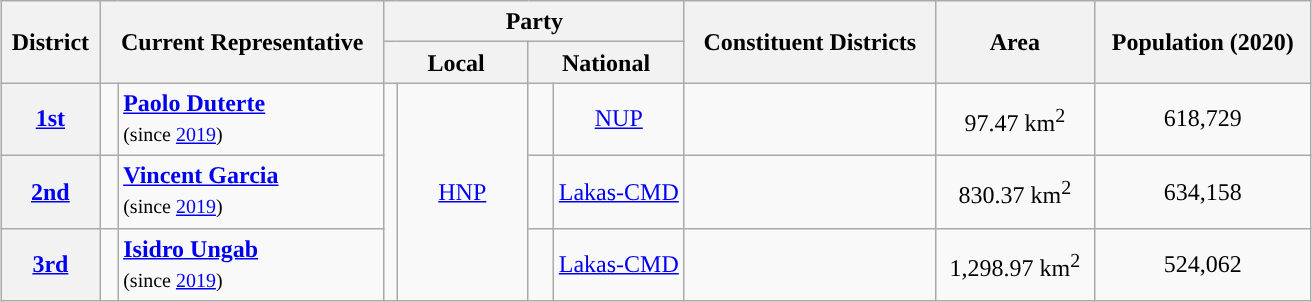<table class="wikitable sortable" style="margin: 1em auto; font-size:100%; line-height:20px; text-align:center">
<tr>
<th rowspan="2">District</th>
<th colspan="2" rowspan="2">Current Representative</th>
<th colspan="4">Party</th>
<th rowspan="2">Constituent Districts</th>
<th rowspan="2">Area</th>
<th rowspan="2">Population (2020)</th>
</tr>
<tr>
<th colspan="2">Local</th>
<th colspan="2">National</th>
</tr>
<tr>
<th><a href='#'>1st</a></th>
<td></td>
<td style="text-align:left;"><strong><a href='#'>Paolo Duterte</a></strong><br><small>(since <a href='#'>2019</a>)</small></td>
<td rowspan="6" style="background:"></td>
<td rowspan="6" width="10%"><a href='#'>HNP</a></td>
<td style="background:"></td>
<td width="10%"><a href='#'>NUP</a></td>
<td></td>
<td>97.47 km<sup>2</sup></td>
<td>618,729</td>
</tr>
<tr>
<th><a href='#'>2nd</a></th>
<td></td>
<td style="text-align:left;"><strong><a href='#'>Vincent Garcia</a></strong><br><small>(since <a href='#'>2019</a>)</small></td>
<td style="background:"></td>
<td width="10%"><a href='#'>Lakas-CMD</a></td>
<td></td>
<td>830.37 km<sup>2</sup></td>
<td>634,158</td>
</tr>
<tr>
<th><a href='#'>3rd</a></th>
<td></td>
<td style="text-align:left;"><strong><a href='#'>Isidro Ungab</a></strong><br><small>(since <a href='#'>2019</a>)</small></td>
<td style="background:"></td>
<td width="10%"><a href='#'>Lakas-CMD</a></td>
<td></td>
<td>1,298.97 km<sup>2</sup></td>
<td>524,062</td>
</tr>
</table>
